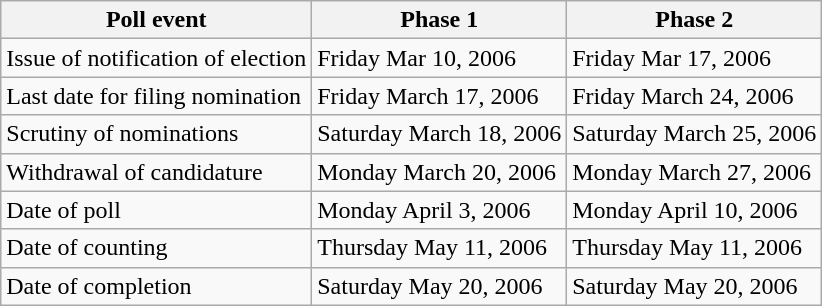<table class="wikitable">
<tr>
<th>Poll event</th>
<th>Phase 1</th>
<th>Phase 2</th>
</tr>
<tr>
<td>Issue of notification of election</td>
<td>Friday Mar 10, 2006</td>
<td>Friday Mar 17, 2006</td>
</tr>
<tr>
<td>Last date for filing nomination</td>
<td>Friday March 17, 2006</td>
<td>Friday March 24, 2006</td>
</tr>
<tr>
<td>Scrutiny of nominations</td>
<td>Saturday March 18, 2006</td>
<td>Saturday March 25, 2006</td>
</tr>
<tr>
<td>Withdrawal of candidature</td>
<td>Monday March 20, 2006</td>
<td>Monday March 27, 2006</td>
</tr>
<tr>
<td>Date of poll</td>
<td>Monday April 3, 2006</td>
<td>Monday April 10, 2006</td>
</tr>
<tr>
<td>Date of counting</td>
<td>Thursday May 11, 2006</td>
<td>Thursday May 11, 2006</td>
</tr>
<tr>
<td>Date of completion</td>
<td>Saturday May 20, 2006</td>
<td>Saturday May 20, 2006</td>
</tr>
</table>
